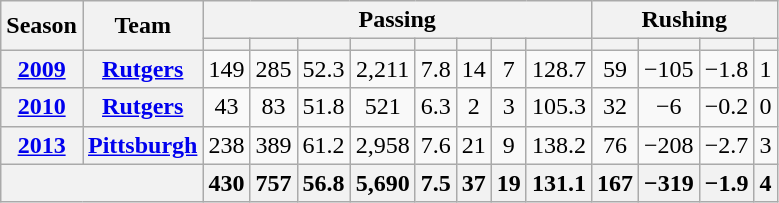<table class="wikitable" style="text-align:center;">
<tr>
<th rowspan="2">Season</th>
<th rowspan="2">Team</th>
<th colspan="8">Passing</th>
<th colspan="4">Rushing</th>
</tr>
<tr>
<th></th>
<th></th>
<th></th>
<th></th>
<th></th>
<th></th>
<th></th>
<th></th>
<th></th>
<th></th>
<th></th>
<th></th>
</tr>
<tr>
<th><a href='#'>2009</a></th>
<th><a href='#'>Rutgers</a></th>
<td>149</td>
<td>285</td>
<td>52.3</td>
<td>2,211</td>
<td>7.8</td>
<td>14</td>
<td>7</td>
<td>128.7</td>
<td>59</td>
<td>−105</td>
<td>−1.8</td>
<td>1</td>
</tr>
<tr>
<th><a href='#'>2010</a></th>
<th><a href='#'>Rutgers</a></th>
<td>43</td>
<td>83</td>
<td>51.8</td>
<td>521</td>
<td>6.3</td>
<td>2</td>
<td>3</td>
<td>105.3</td>
<td>32</td>
<td>−6</td>
<td>−0.2</td>
<td>0</td>
</tr>
<tr>
<th><a href='#'>2013</a></th>
<th><a href='#'>Pittsburgh</a></th>
<td>238</td>
<td>389</td>
<td>61.2</td>
<td>2,958</td>
<td>7.6</td>
<td>21</td>
<td>9</td>
<td>138.2</td>
<td>76</td>
<td>−208</td>
<td>−2.7</td>
<td>3</td>
</tr>
<tr>
<th colspan="2"></th>
<th>430</th>
<th>757</th>
<th>56.8</th>
<th>5,690</th>
<th>7.5</th>
<th>37</th>
<th>19</th>
<th>131.1</th>
<th>167</th>
<th>−319</th>
<th>−1.9</th>
<th>4</th>
</tr>
</table>
